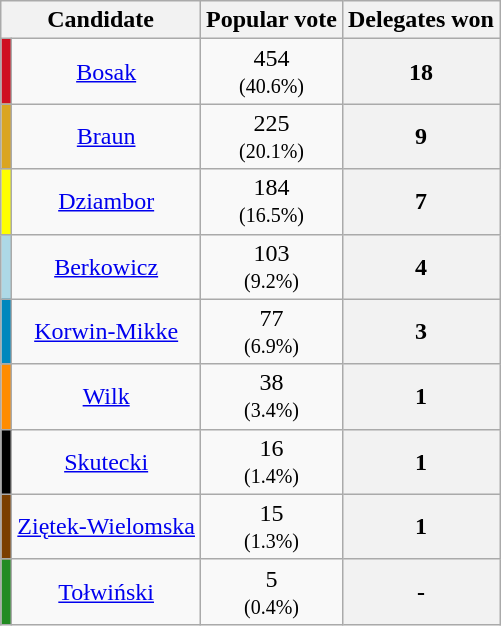<table class="wikitable sortable" style="text-align:center;">
<tr>
<th colspan=2>Candidate</th>
<th>Popular vote</th>
<th>Delegates won</th>
</tr>
<tr>
<td style="background:#CF1020;"></td>
<td><a href='#'>Bosak</a></td>
<td>454<br><small>(40.6%)</small></td>
<th scope="row" data-sort-value="18">18</th>
</tr>
<tr>
<td style="background:#DAA520;"></td>
<td><a href='#'>Braun</a></td>
<td>225<br><small>(20.1%)</small></td>
<th scope="row" data-sort-value="9">9</th>
</tr>
<tr>
<td style="background:#FFFF00;"></td>
<td><a href='#'>Dziambor</a></td>
<td>184<br><small>(16.5%)</small></td>
<th scope="row" data-sort-value="7">7</th>
</tr>
<tr>
<td style="background:#ADD8E6;"></td>
<td><a href='#'>Berkowicz</a></td>
<td>103<br><small>(9.2%)</small></td>
<th scope="row" data-sort-value="4">4</th>
</tr>
<tr>
<td style="background:#0087BD;"></td>
<td><a href='#'>Korwin-Mikke</a></td>
<td>77<br><small>(6.9%)</small></td>
<th scope="row" data-sort-value="3">3</th>
</tr>
<tr>
<td style="background:#FF8C00;"></td>
<td><a href='#'>Wilk</a></td>
<td>38<br><small>(3.4%)</small></td>
<th scope="row" data-sort-value="1">1</th>
</tr>
<tr>
<td style="background:#000000;"></td>
<td><a href='#'>Skutecki</a></td>
<td>16<br><small>(1.4%)</small></td>
<th scope="row" data-sort-value="1">1</th>
</tr>
<tr>
<td style="background:#7B3F00;"></td>
<td><a href='#'>Ziętek-Wielomska</a></td>
<td>15<br><small>(1.3%)</small></td>
<th scope="row" data-sort-value="1">1</th>
</tr>
<tr>
<td style="background:#228B22;"></td>
<td><a href='#'>Tołwiński</a></td>
<td>5<br><small>(0.4%)</small></td>
<th scope="row" data-sort-value="-">-</th>
</tr>
</table>
